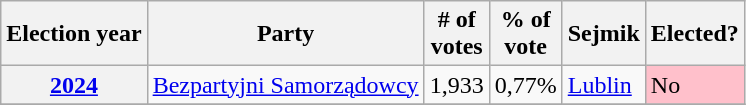<table class=wikitable>
<tr>
<th>Election year</th>
<th>Party</th>
<th># of<br>votes</th>
<th>% of<br>vote</th>
<th>Sejmik</th>
<th>Elected?</th>
</tr>
<tr>
<th><a href='#'>2024</a></th>
<td><a href='#'>Bezpartyjni Samorządowcy</a></td>
<td>1,933</td>
<td>0,77%</td>
<td><a href='#'>Lublin</a></td>
<td style="background:Pink;">No</td>
</tr>
<tr>
</tr>
</table>
